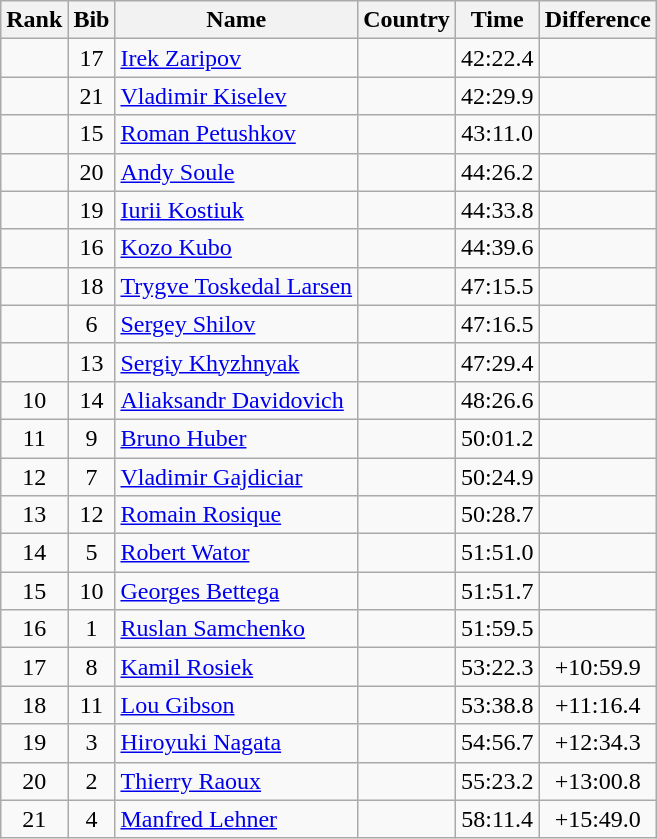<table class="wikitable sortable" style="text-align:center">
<tr>
<th>Rank</th>
<th>Bib</th>
<th>Name</th>
<th>Country</th>
<th>Time</th>
<th>Difference</th>
</tr>
<tr>
<td></td>
<td>17</td>
<td align=left><a href='#'>Irek Zaripov</a></td>
<td align=left></td>
<td>42:22.4</td>
<td></td>
</tr>
<tr>
<td></td>
<td>21</td>
<td align=left><a href='#'>Vladimir Kiselev</a></td>
<td align=left></td>
<td>42:29.9</td>
<td></td>
</tr>
<tr>
<td></td>
<td>15</td>
<td align=left><a href='#'>Roman Petushkov</a></td>
<td align=left></td>
<td>43:11.0</td>
<td></td>
</tr>
<tr>
<td></td>
<td>20</td>
<td align=left><a href='#'>Andy Soule</a></td>
<td align=left></td>
<td>44:26.2</td>
<td></td>
</tr>
<tr>
<td></td>
<td>19</td>
<td align=left><a href='#'>Iurii Kostiuk</a></td>
<td align=left></td>
<td>44:33.8</td>
<td></td>
</tr>
<tr>
<td></td>
<td>16</td>
<td align=left><a href='#'>Kozo Kubo</a></td>
<td align=left></td>
<td>44:39.6</td>
<td></td>
</tr>
<tr>
<td></td>
<td>18</td>
<td align=left><a href='#'>Trygve Toskedal Larsen</a></td>
<td align=left></td>
<td>47:15.5</td>
<td></td>
</tr>
<tr>
<td></td>
<td>6</td>
<td align=left><a href='#'>Sergey Shilov</a></td>
<td align=left></td>
<td>47:16.5</td>
<td></td>
</tr>
<tr>
<td></td>
<td>13</td>
<td align=left><a href='#'>Sergiy Khyzhnyak</a></td>
<td align=left></td>
<td>47:29.4</td>
<td></td>
</tr>
<tr>
<td>10</td>
<td>14</td>
<td align=left><a href='#'>Aliaksandr Davidovich</a></td>
<td align=left></td>
<td>48:26.6</td>
<td></td>
</tr>
<tr>
<td>11</td>
<td>9</td>
<td align=left><a href='#'>Bruno Huber</a></td>
<td align=left></td>
<td>50:01.2</td>
<td></td>
</tr>
<tr>
<td>12</td>
<td>7</td>
<td align=left><a href='#'>Vladimir Gajdiciar</a></td>
<td align=left></td>
<td>50:24.9</td>
<td></td>
</tr>
<tr>
<td>13</td>
<td>12</td>
<td align=left><a href='#'>Romain Rosique</a></td>
<td align=left></td>
<td>50:28.7</td>
<td></td>
</tr>
<tr>
<td>14</td>
<td>5</td>
<td align=left><a href='#'>Robert Wator</a></td>
<td align=left></td>
<td>51:51.0</td>
<td></td>
</tr>
<tr>
<td>15</td>
<td>10</td>
<td align=left><a href='#'>Georges Bettega</a></td>
<td align=left></td>
<td>51:51.7</td>
<td></td>
</tr>
<tr>
<td>16</td>
<td>1</td>
<td align=left><a href='#'>Ruslan Samchenko</a></td>
<td align=left></td>
<td>51:59.5</td>
<td></td>
</tr>
<tr>
<td>17</td>
<td>8</td>
<td align=left><a href='#'>Kamil Rosiek</a></td>
<td align=left></td>
<td>53:22.3</td>
<td>+10:59.9</td>
</tr>
<tr>
<td>18</td>
<td>11</td>
<td align=left><a href='#'>Lou Gibson</a></td>
<td align=left></td>
<td>53:38.8</td>
<td>+11:16.4</td>
</tr>
<tr>
<td>19</td>
<td>3</td>
<td align=left><a href='#'>Hiroyuki Nagata</a></td>
<td align=left></td>
<td>54:56.7</td>
<td>+12:34.3</td>
</tr>
<tr>
<td>20</td>
<td>2</td>
<td align=left><a href='#'>Thierry Raoux</a></td>
<td align=left></td>
<td>55:23.2</td>
<td>+13:00.8</td>
</tr>
<tr>
<td>21</td>
<td>4</td>
<td align=left><a href='#'>Manfred Lehner</a></td>
<td align=left></td>
<td>58:11.4</td>
<td>+15:49.0</td>
</tr>
</table>
